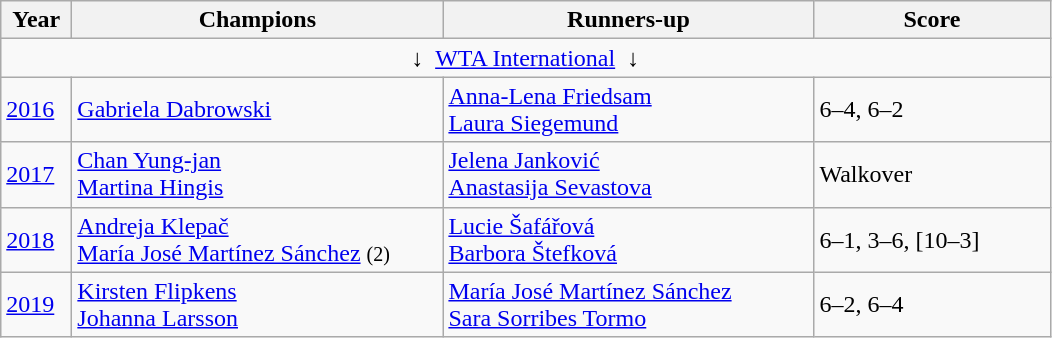<table class="wikitable">
<tr>
<th style="width:40px">Year</th>
<th style="width:240px">Champions</th>
<th style="width:240px">Runners-up</th>
<th style="width:150px" class="unsortable">Score</th>
</tr>
<tr>
<td colspan=4 align=center>↓  <a href='#'>WTA International</a>  ↓</td>
</tr>
<tr>
<td><a href='#'>2016</a></td>
<td> <a href='#'>Gabriela Dabrowski</a> <br> </td>
<td> <a href='#'>Anna-Lena Friedsam</a> <br>  <a href='#'>Laura Siegemund</a></td>
<td>6–4, 6–2</td>
</tr>
<tr>
<td><a href='#'>2017</a></td>
<td> <a href='#'>Chan Yung-jan</a> <br>  <a href='#'>Martina Hingis</a></td>
<td> <a href='#'>Jelena Janković</a> <br>  <a href='#'>Anastasija Sevastova</a></td>
<td>Walkover</td>
</tr>
<tr>
<td><a href='#'>2018</a></td>
<td> <a href='#'>Andreja Klepač</a> <br>  <a href='#'>María José Martínez Sánchez</a> <small> (2) </small></td>
<td> <a href='#'>Lucie Šafářová</a> <br>  <a href='#'>Barbora Štefková</a></td>
<td>6–1, 3–6, [10–3]</td>
</tr>
<tr>
<td><a href='#'>2019</a></td>
<td> <a href='#'>Kirsten Flipkens</a> <br>  <a href='#'>Johanna Larsson</a></td>
<td> <a href='#'>María José Martínez Sánchez</a> <br>  <a href='#'>Sara Sorribes Tormo</a></td>
<td>6–2, 6–4</td>
</tr>
</table>
